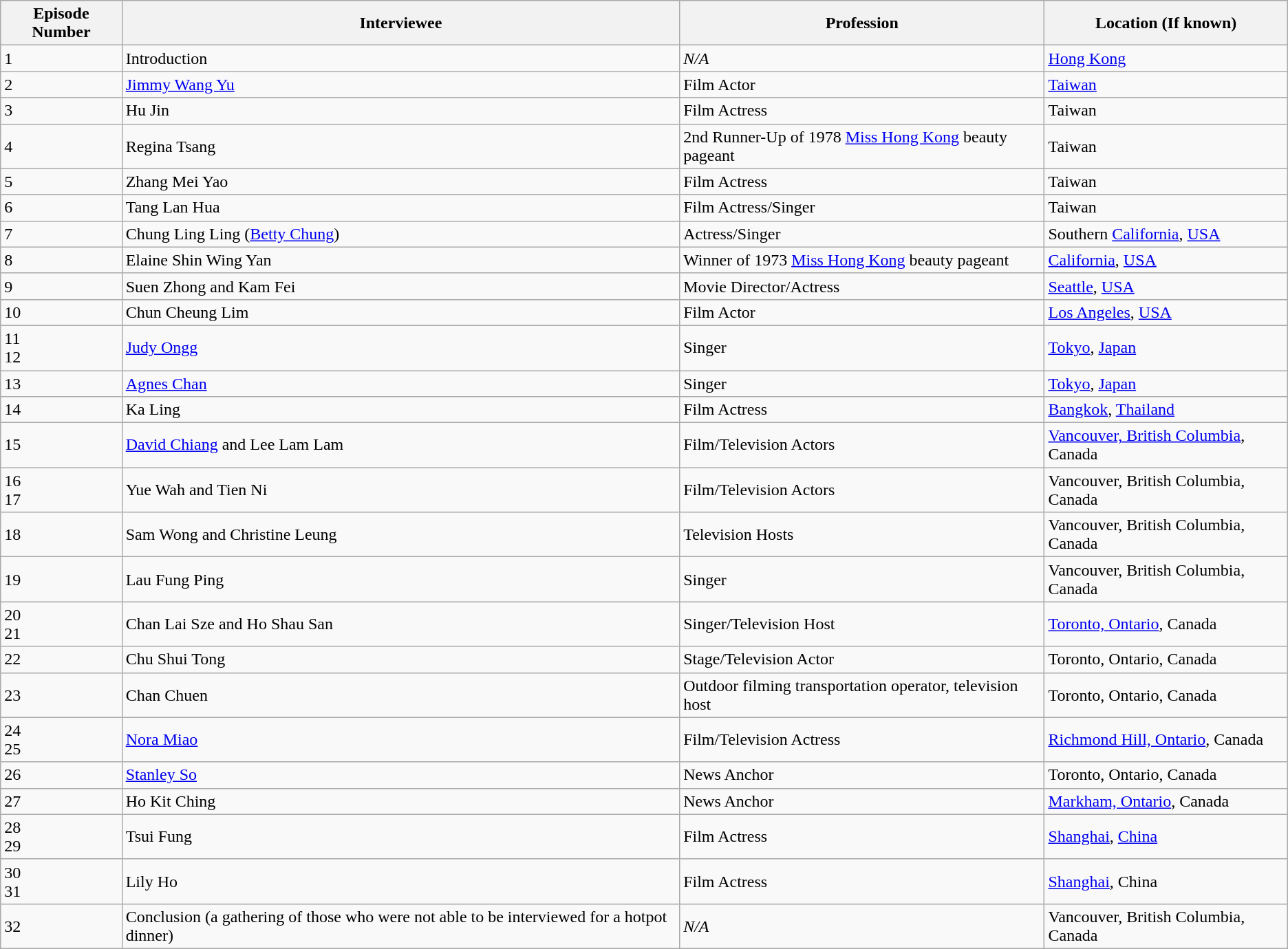<table class="wikitable">
<tr>
<th>Episode Number</th>
<th>Interviewee </th>
<th>Profession</th>
<th>Location (If known)</th>
</tr>
<tr>
<td>1</td>
<td>Introduction</td>
<td><em>N/A</em></td>
<td><a href='#'>Hong Kong</a></td>
</tr>
<tr>
<td>2</td>
<td><a href='#'>Jimmy Wang Yu</a></td>
<td>Film Actor</td>
<td><a href='#'>Taiwan</a></td>
</tr>
<tr>
<td>3</td>
<td>Hu Jin</td>
<td>Film Actress</td>
<td>Taiwan</td>
</tr>
<tr>
<td>4</td>
<td>Regina Tsang</td>
<td>2nd Runner-Up of 1978 <a href='#'>Miss Hong Kong</a> beauty pageant</td>
<td>Taiwan</td>
</tr>
<tr>
<td>5</td>
<td>Zhang Mei Yao</td>
<td>Film Actress</td>
<td>Taiwan</td>
</tr>
<tr>
<td>6</td>
<td>Tang Lan Hua</td>
<td>Film Actress/Singer</td>
<td>Taiwan</td>
</tr>
<tr>
<td>7</td>
<td>Chung Ling Ling (<a href='#'>Betty Chung</a>)</td>
<td>Actress/Singer</td>
<td>Southern <a href='#'>California</a>, <a href='#'>USA</a></td>
</tr>
<tr>
<td>8</td>
<td>Elaine Shin Wing Yan</td>
<td>Winner of 1973 <a href='#'>Miss Hong Kong</a> beauty pageant</td>
<td><a href='#'>California</a>, <a href='#'>USA</a></td>
</tr>
<tr>
<td>9</td>
<td>Suen Zhong and Kam Fei</td>
<td>Movie Director/Actress</td>
<td><a href='#'>Seattle</a>, <a href='#'>USA</a></td>
</tr>
<tr>
<td>10</td>
<td>Chun Cheung Lim</td>
<td>Film Actor</td>
<td><a href='#'>Los Angeles</a>, <a href='#'>USA</a></td>
</tr>
<tr>
<td>11<br>12</td>
<td><a href='#'>Judy Ongg</a></td>
<td>Singer</td>
<td><a href='#'>Tokyo</a>, <a href='#'>Japan</a></td>
</tr>
<tr>
<td>13</td>
<td><a href='#'>Agnes Chan</a></td>
<td>Singer</td>
<td><a href='#'>Tokyo</a>, <a href='#'>Japan</a></td>
</tr>
<tr>
<td>14</td>
<td>Ka Ling</td>
<td>Film Actress</td>
<td><a href='#'>Bangkok</a>, <a href='#'>Thailand</a></td>
</tr>
<tr>
<td>15</td>
<td><a href='#'>David Chiang</a> and Lee Lam Lam</td>
<td>Film/Television Actors</td>
<td><a href='#'>Vancouver, British Columbia</a>, Canada</td>
</tr>
<tr>
<td>16<br>17</td>
<td>Yue Wah and Tien Ni</td>
<td>Film/Television Actors</td>
<td>Vancouver, British Columbia, Canada</td>
</tr>
<tr>
<td>18</td>
<td>Sam Wong and Christine Leung</td>
<td>Television Hosts</td>
<td>Vancouver, British Columbia, Canada</td>
</tr>
<tr>
<td>19</td>
<td>Lau Fung Ping</td>
<td>Singer</td>
<td>Vancouver, British Columbia, Canada</td>
</tr>
<tr>
<td>20<br>21</td>
<td>Chan Lai Sze and Ho Shau San</td>
<td>Singer/Television Host</td>
<td><a href='#'>Toronto, Ontario</a>, Canada</td>
</tr>
<tr>
<td>22</td>
<td>Chu Shui Tong</td>
<td>Stage/Television Actor</td>
<td>Toronto, Ontario, Canada</td>
</tr>
<tr>
<td>23</td>
<td>Chan Chuen</td>
<td>Outdoor filming transportation operator, television host</td>
<td>Toronto, Ontario, Canada</td>
</tr>
<tr>
<td>24<br>25</td>
<td><a href='#'>Nora Miao</a></td>
<td>Film/Television Actress</td>
<td><a href='#'>Richmond Hill, Ontario</a>, Canada</td>
</tr>
<tr>
<td>26</td>
<td><a href='#'>Stanley So</a></td>
<td>News Anchor</td>
<td>Toronto, Ontario, Canada</td>
</tr>
<tr>
<td>27</td>
<td>Ho Kit Ching</td>
<td>News Anchor</td>
<td><a href='#'>Markham, Ontario</a>, Canada</td>
</tr>
<tr>
<td>28<br>29</td>
<td>Tsui Fung</td>
<td>Film Actress</td>
<td><a href='#'>Shanghai</a>, <a href='#'>China</a></td>
</tr>
<tr>
<td>30<br>31</td>
<td>Lily Ho</td>
<td>Film Actress</td>
<td><a href='#'>Shanghai</a>, China</td>
</tr>
<tr>
<td>32</td>
<td>Conclusion (a gathering of those who were not able to be interviewed for a hotpot dinner)</td>
<td><em>N/A</em></td>
<td>Vancouver, British Columbia, Canada</td>
</tr>
</table>
